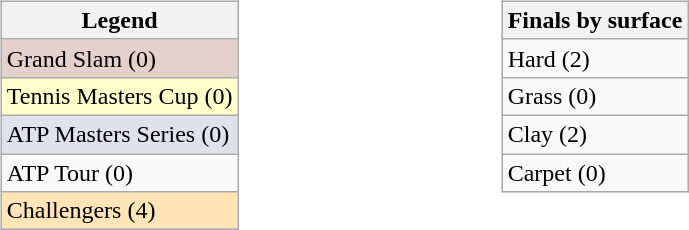<table width=53%>
<tr>
<td valign=top width=33% align=left><br><table class="wikitable">
<tr>
<th>Legend</th>
</tr>
<tr bgcolor="#e5d1cb">
<td>Grand Slam (0)</td>
</tr>
<tr bgcolor="ffffcc">
<td>Tennis Masters Cup (0)</td>
</tr>
<tr bgcolor="#dfe2e9">
<td>ATP Masters Series (0)</td>
</tr>
<tr bgcolor=>
<td>ATP Tour (0)</td>
</tr>
<tr bgcolor="moccasin">
<td>Challengers (4)</td>
</tr>
</table>
</td>
<td valign=top width=33% align=left><br><table class="wikitable">
<tr>
<th>Finals by surface</th>
</tr>
<tr>
<td>Hard (2)</td>
</tr>
<tr>
<td>Grass (0)</td>
</tr>
<tr>
<td>Clay (2)</td>
</tr>
<tr>
<td>Carpet (0)</td>
</tr>
</table>
</td>
</tr>
</table>
